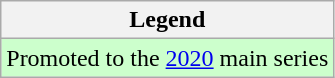<table class="wikitable">
<tr>
<th>Legend</th>
</tr>
<tr bgcolor=ccffcc>
<td>Promoted to the <a href='#'>2020</a> main series</td>
</tr>
</table>
